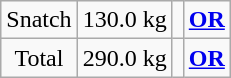<table class = "wikitable" style="text-align:center;">
<tr>
<td>Snatch</td>
<td>130.0 kg</td>
<td align=left></td>
<td><strong><a href='#'>OR</a></strong></td>
</tr>
<tr>
<td>Total</td>
<td>290.0 kg</td>
<td align=left></td>
<td><strong><a href='#'>OR</a></strong></td>
</tr>
</table>
